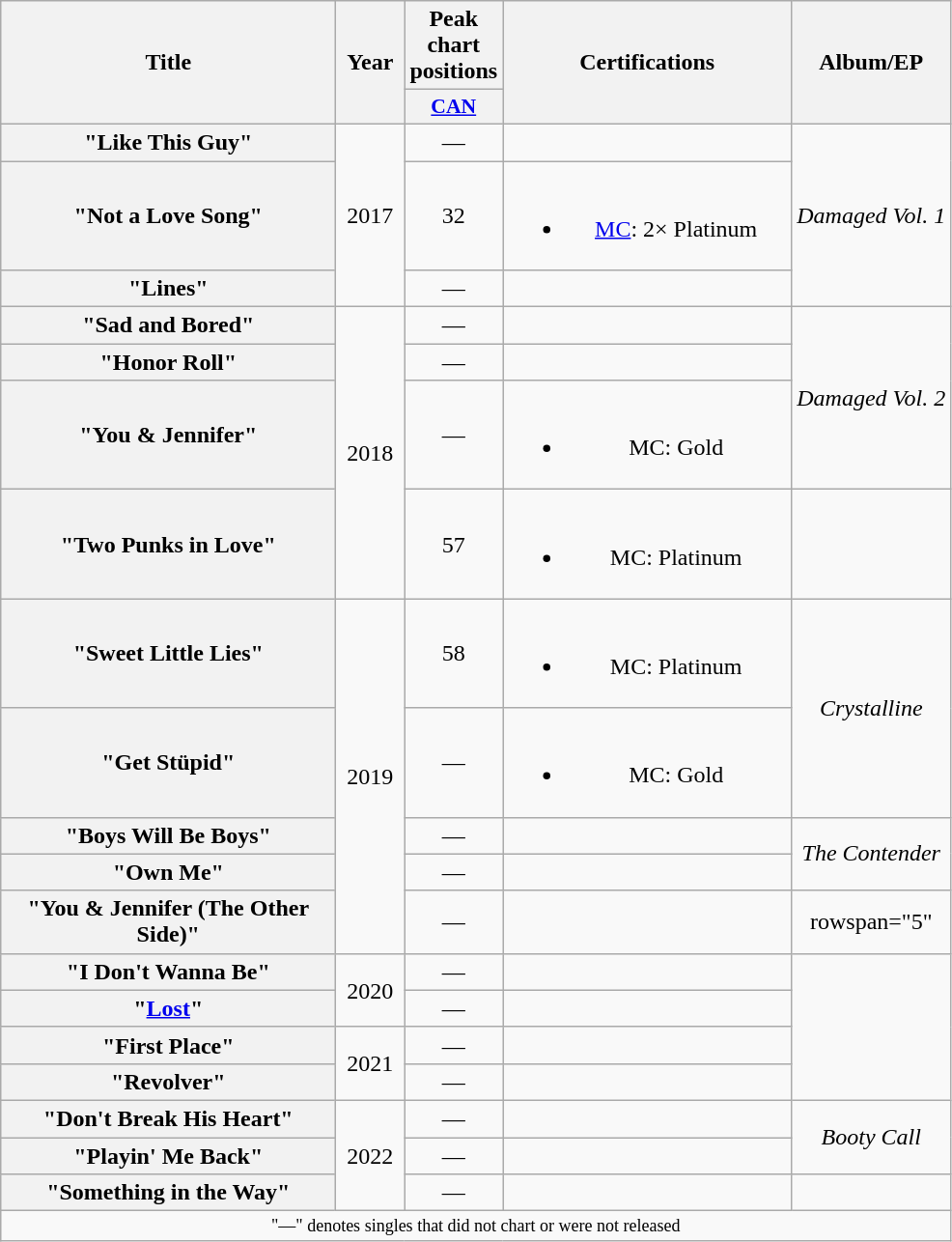<table class="wikitable plainrowheaders" style="text-align:center;">
<tr>
<th scope="col" rowspan="2" style="width:14em;">Title</th>
<th scope="col" rowspan="2" style="width:2.5em;">Year</th>
<th scope="col" colspan="1">Peak chart positions</th>
<th rowspan="2" scope="col" style="width:12em;">Certifications</th>
<th scope="col" rowspan="2">Album/EP</th>
</tr>
<tr>
<th scope="col" style="width:2.5em;font-size:90%;"><a href='#'>CAN</a><br></th>
</tr>
<tr>
<th scope="row">"Like This Guy"</th>
<td rowspan="3">2017</td>
<td>—</td>
<td></td>
<td rowspan="3"><em>Damaged Vol. 1</em></td>
</tr>
<tr>
<th scope="row">"Not a Love Song"</th>
<td>32</td>
<td><br><ul><li><a href='#'>MC</a>: 2× Platinum</li></ul></td>
</tr>
<tr>
<th scope="row">"Lines"</th>
<td>—</td>
<td></td>
</tr>
<tr>
<th scope="row">"Sad and Bored" </th>
<td rowspan="4">2018</td>
<td>—</td>
<td></td>
<td rowspan="3"><em>Damaged Vol. 2</em></td>
</tr>
<tr>
<th scope="row">"Honor Roll"</th>
<td>—</td>
<td></td>
</tr>
<tr>
<th scope="row">"You & Jennifer"</th>
<td>—</td>
<td><br><ul><li>MC: Gold</li></ul></td>
</tr>
<tr>
<th scope="row">"Two Punks in Love"</th>
<td>57</td>
<td><br><ul><li>MC: Platinum</li></ul></td>
<td></td>
</tr>
<tr>
<th scope="row">"Sweet Little Lies"</th>
<td rowspan="5">2019</td>
<td>58</td>
<td><br><ul><li>MC: Platinum</li></ul></td>
<td rowspan="2"><em>Crystalline</em></td>
</tr>
<tr>
<th scope="row">"Get Stüpid"</th>
<td>—</td>
<td><br><ul><li>MC: Gold</li></ul></td>
</tr>
<tr>
<th scope="row">"Boys Will Be Boys"</th>
<td>—</td>
<td></td>
<td rowspan="2"><em>The Contender</em></td>
</tr>
<tr>
<th scope="row">"Own Me"</th>
<td>—</td>
<td></td>
</tr>
<tr>
<th scope="row">"You & Jennifer (The Other Side)"<br></th>
<td>—</td>
<td></td>
<td>rowspan="5" </td>
</tr>
<tr>
<th scope="row">"I Don't Wanna Be"<br></th>
<td rowspan="2">2020</td>
<td>—</td>
<td></td>
</tr>
<tr>
<th scope="row">"<a href='#'>Lost</a>"</th>
<td>—</td>
<td></td>
</tr>
<tr>
<th scope="row">"First Place"</th>
<td rowspan="2">2021</td>
<td>—</td>
<td></td>
</tr>
<tr>
<th scope="row">"Revolver"</th>
<td>—</td>
<td></td>
</tr>
<tr>
<th scope="row">"Don't Break His Heart"</th>
<td rowspan="3">2022</td>
<td>—</td>
<td></td>
<td rowspan="2"><em>Booty Call</em></td>
</tr>
<tr>
<th scope="row">"Playin' Me Back"</th>
<td>—</td>
<td></td>
</tr>
<tr>
<th scope="row">"Something in the Way"</th>
<td>—</td>
<td></td>
<td></td>
</tr>
<tr>
<td colspan="5" style="font-size:9pt">"—" denotes singles that did not chart or were not released</td>
</tr>
</table>
